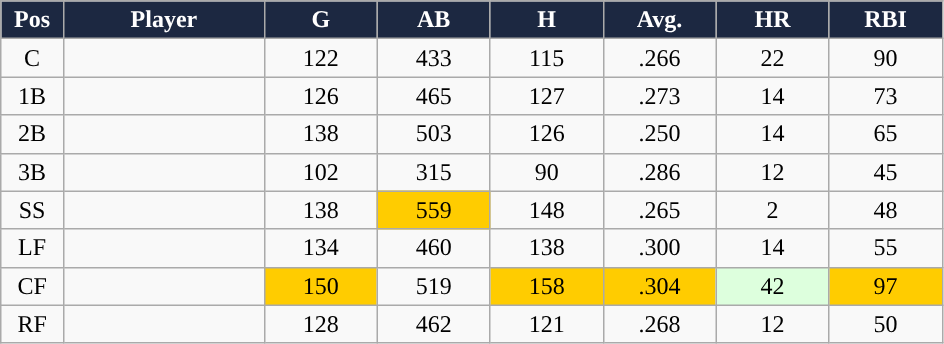<table class="wikitable sortable">
<tr>
<th style="background:#1c2841;color:white;" width="5%">Pos</th>
<th style="background:#1c2841;color:white;" width="16%">Player</th>
<th style="background:#1c2841;color:white;" width="9%">G</th>
<th style="background:#1c2841;color:white;" width="9%">AB</th>
<th style="background:#1c2841;color:white;" width="9%">H</th>
<th style="background:#1c2841;color:white;" width="9%">Avg.</th>
<th style="background:#1c2841;color:white;" width="9%">HR</th>
<th style="background:#1c2841;color:white;" width="9%">RBI</th>
</tr>
<tr align="center">
<td>C</td>
<td></td>
<td>122</td>
<td>433</td>
<td>115</td>
<td>.266</td>
<td>22</td>
<td>90</td>
</tr>
<tr align="center">
<td>1B</td>
<td></td>
<td>126</td>
<td>465</td>
<td>127</td>
<td>.273</td>
<td>14</td>
<td>73</td>
</tr>
<tr align="center">
<td>2B</td>
<td></td>
<td>138</td>
<td>503</td>
<td>126</td>
<td>.250</td>
<td>14</td>
<td>65</td>
</tr>
<tr align="center">
<td>3B</td>
<td></td>
<td>102</td>
<td>315</td>
<td>90</td>
<td>.286</td>
<td>12</td>
<td>45</td>
</tr>
<tr align="center">
<td>SS</td>
<td></td>
<td>138</td>
<td style="background:#fc0;">559</td>
<td>148</td>
<td>.265</td>
<td>2</td>
<td>48</td>
</tr>
<tr align="center">
<td>LF</td>
<td></td>
<td>134</td>
<td>460</td>
<td>138</td>
<td>.300</td>
<td>14</td>
<td>55</td>
</tr>
<tr align="center">
<td>CF</td>
<td></td>
<td style="background:#fc0;">150</td>
<td>519</td>
<td style="background:#fc0;">158</td>
<td style="background:#fc0;">.304</td>
<td style="background:#DDFFDD;">42</td>
<td style="background:#fc0;">97</td>
</tr>
<tr align="center">
<td>RF</td>
<td></td>
<td>128</td>
<td>462</td>
<td>121</td>
<td>.268</td>
<td>12</td>
<td>50</td>
</tr>
</table>
